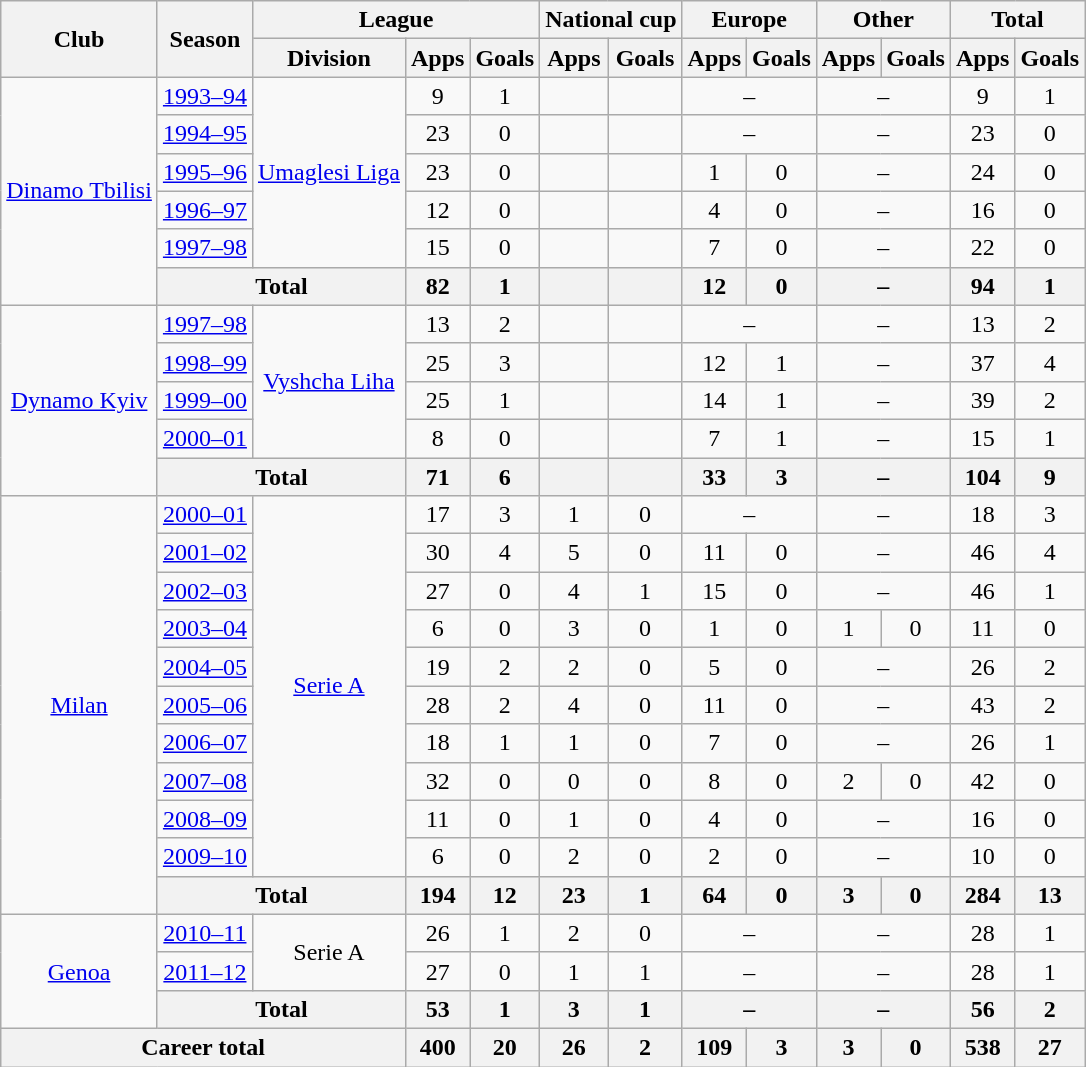<table class="wikitable" style="text-align: center">
<tr>
<th rowspan="2">Club</th>
<th rowspan="2">Season</th>
<th colspan="3">League</th>
<th colspan="2">National cup</th>
<th colspan="2">Europe</th>
<th colspan="2">Other</th>
<th colspan="2">Total</th>
</tr>
<tr>
<th>Division</th>
<th>Apps</th>
<th>Goals</th>
<th>Apps</th>
<th>Goals</th>
<th>Apps</th>
<th>Goals</th>
<th>Apps</th>
<th>Goals</th>
<th>Apps</th>
<th>Goals</th>
</tr>
<tr>
<td rowspan="6"><a href='#'>Dinamo Tbilisi</a></td>
<td><a href='#'>1993–94</a></td>
<td rowspan="5"><a href='#'>Umaglesi Liga</a></td>
<td>9</td>
<td>1</td>
<td></td>
<td></td>
<td colspan="2">–</td>
<td colspan="2">–</td>
<td>9</td>
<td>1</td>
</tr>
<tr>
<td><a href='#'>1994–95</a></td>
<td>23</td>
<td>0</td>
<td></td>
<td></td>
<td colspan="2">–</td>
<td colspan="2">–</td>
<td>23</td>
<td>0</td>
</tr>
<tr>
<td><a href='#'>1995–96</a></td>
<td>23</td>
<td>0</td>
<td></td>
<td></td>
<td>1</td>
<td>0</td>
<td colspan="2">–</td>
<td>24</td>
<td>0</td>
</tr>
<tr>
<td><a href='#'>1996–97</a></td>
<td>12</td>
<td>0</td>
<td></td>
<td></td>
<td>4</td>
<td>0</td>
<td colspan="2">–</td>
<td>16</td>
<td>0</td>
</tr>
<tr>
<td><a href='#'>1997–98</a></td>
<td>15</td>
<td>0</td>
<td></td>
<td></td>
<td>7</td>
<td>0</td>
<td colspan="2">–</td>
<td>22</td>
<td>0</td>
</tr>
<tr>
<th colspan="2">Total</th>
<th>82</th>
<th>1</th>
<th></th>
<th></th>
<th>12</th>
<th>0</th>
<th colspan="2">–</th>
<th>94</th>
<th>1</th>
</tr>
<tr>
<td rowspan="5"><a href='#'>Dynamo Kyiv</a></td>
<td><a href='#'>1997–98</a></td>
<td rowspan="4"><a href='#'>Vyshcha Liha</a></td>
<td>13</td>
<td>2</td>
<td></td>
<td></td>
<td colspan="2">–</td>
<td colspan="2">–</td>
<td>13</td>
<td>2</td>
</tr>
<tr>
<td><a href='#'>1998–99</a></td>
<td>25</td>
<td>3</td>
<td></td>
<td></td>
<td>12</td>
<td>1</td>
<td colspan="2">–</td>
<td>37</td>
<td>4</td>
</tr>
<tr>
<td><a href='#'>1999–00</a></td>
<td>25</td>
<td>1</td>
<td></td>
<td></td>
<td>14</td>
<td>1</td>
<td colspan="2">–</td>
<td>39</td>
<td>2</td>
</tr>
<tr>
<td><a href='#'>2000–01</a></td>
<td>8</td>
<td>0</td>
<td></td>
<td></td>
<td>7</td>
<td>1</td>
<td colspan="2">–</td>
<td>15</td>
<td>1</td>
</tr>
<tr>
<th colspan="2">Total</th>
<th>71</th>
<th>6</th>
<th></th>
<th></th>
<th>33</th>
<th>3</th>
<th colspan="2">–</th>
<th>104</th>
<th>9</th>
</tr>
<tr>
<td rowspan="11"><a href='#'>Milan</a></td>
<td><a href='#'>2000–01</a></td>
<td rowspan="10"><a href='#'>Serie A</a></td>
<td>17</td>
<td>3</td>
<td>1</td>
<td>0</td>
<td colspan="2">–</td>
<td colspan="2">–</td>
<td>18</td>
<td>3</td>
</tr>
<tr>
<td><a href='#'>2001–02</a></td>
<td>30</td>
<td>4</td>
<td>5</td>
<td>0</td>
<td>11</td>
<td>0</td>
<td colspan="2">–</td>
<td>46</td>
<td>4</td>
</tr>
<tr>
<td><a href='#'>2002–03</a></td>
<td>27</td>
<td>0</td>
<td>4</td>
<td>1</td>
<td>15</td>
<td>0</td>
<td colspan="2">–</td>
<td>46</td>
<td>1</td>
</tr>
<tr>
<td><a href='#'>2003–04</a></td>
<td>6</td>
<td>0</td>
<td>3</td>
<td>0</td>
<td>1</td>
<td>0</td>
<td>1</td>
<td>0</td>
<td>11</td>
<td>0</td>
</tr>
<tr>
<td><a href='#'>2004–05</a></td>
<td>19</td>
<td>2</td>
<td>2</td>
<td>0</td>
<td>5</td>
<td>0</td>
<td colspan="2">–</td>
<td>26</td>
<td>2</td>
</tr>
<tr>
<td><a href='#'>2005–06</a></td>
<td>28</td>
<td>2</td>
<td>4</td>
<td>0</td>
<td>11</td>
<td>0</td>
<td colspan="2">–</td>
<td>43</td>
<td>2</td>
</tr>
<tr>
<td><a href='#'>2006–07</a></td>
<td>18</td>
<td>1</td>
<td>1</td>
<td>0</td>
<td>7</td>
<td>0</td>
<td colspan="2">–</td>
<td>26</td>
<td>1</td>
</tr>
<tr>
<td><a href='#'>2007–08</a></td>
<td>32</td>
<td>0</td>
<td>0</td>
<td>0</td>
<td>8</td>
<td>0</td>
<td>2</td>
<td>0</td>
<td>42</td>
<td>0</td>
</tr>
<tr>
<td><a href='#'>2008–09</a></td>
<td>11</td>
<td>0</td>
<td>1</td>
<td>0</td>
<td>4</td>
<td>0</td>
<td colspan="2">–</td>
<td>16</td>
<td>0</td>
</tr>
<tr>
<td><a href='#'>2009–10</a></td>
<td>6</td>
<td>0</td>
<td>2</td>
<td>0</td>
<td>2</td>
<td>0</td>
<td colspan="2">–</td>
<td>10</td>
<td>0</td>
</tr>
<tr>
<th colspan="2">Total</th>
<th>194</th>
<th>12</th>
<th>23</th>
<th>1</th>
<th>64</th>
<th>0</th>
<th>3</th>
<th>0</th>
<th>284</th>
<th>13</th>
</tr>
<tr>
<td rowspan="3"><a href='#'>Genoa</a></td>
<td><a href='#'>2010–11</a></td>
<td rowspan="2">Serie A</td>
<td>26</td>
<td>1</td>
<td>2</td>
<td>0</td>
<td colspan="2">–</td>
<td colspan="2">–</td>
<td>28</td>
<td>1</td>
</tr>
<tr>
<td><a href='#'>2011–12</a></td>
<td>27</td>
<td>0</td>
<td>1</td>
<td>1</td>
<td colspan="2">–</td>
<td colspan="2">–</td>
<td>28</td>
<td>1</td>
</tr>
<tr>
<th colspan="2">Total</th>
<th>53</th>
<th>1</th>
<th>3</th>
<th>1</th>
<th colspan="2">–</th>
<th colspan="2">–</th>
<th>56</th>
<th>2</th>
</tr>
<tr>
<th colspan="3">Career total</th>
<th>400</th>
<th>20</th>
<th>26</th>
<th>2</th>
<th>109</th>
<th>3</th>
<th>3</th>
<th>0</th>
<th>538</th>
<th>27</th>
</tr>
</table>
